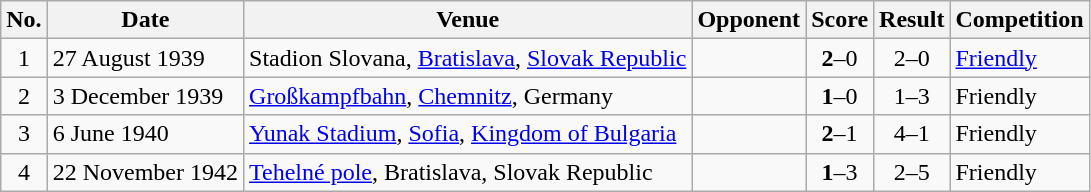<table class="wikitable plainrowheaders">
<tr>
<th>No.</th>
<th>Date</th>
<th>Venue</th>
<th>Opponent</th>
<th>Score</th>
<th>Result</th>
<th>Competition</th>
</tr>
<tr>
<td align="center">1</td>
<td>27 August 1939</td>
<td>Stadion Slovana, <a href='#'>Bratislava</a>, <a href='#'>Slovak Republic</a></td>
<td></td>
<td align="center"><strong>2</strong>–0</td>
<td align="center">2–0</td>
<td><a href='#'>Friendly</a></td>
</tr>
<tr>
<td align="center">2</td>
<td>3 December 1939</td>
<td><a href='#'>Großkampfbahn</a>, <a href='#'>Chemnitz</a>, Germany</td>
<td></td>
<td align="center"><strong>1</strong>–0</td>
<td align="center">1–3</td>
<td>Friendly</td>
</tr>
<tr>
<td align="center">3</td>
<td>6 June 1940</td>
<td><a href='#'>Yunak Stadium</a>, <a href='#'>Sofia</a>, <a href='#'>Kingdom of Bulgaria</a></td>
<td></td>
<td align="center"><strong>2</strong>–1</td>
<td align="center">4–1</td>
<td>Friendly</td>
</tr>
<tr>
<td align="center">4</td>
<td>22 November 1942</td>
<td><a href='#'>Tehelné pole</a>, Bratislava, Slovak Republic</td>
<td></td>
<td align="center"><strong>1</strong>–3</td>
<td align="center">2–5</td>
<td>Friendly</td>
</tr>
</table>
